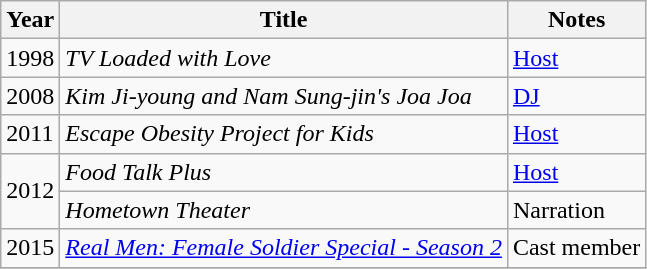<table class="wikitable sortable">
<tr>
<th>Year</th>
<th>Title</th>
<th class="unsortable">Notes</th>
</tr>
<tr>
<td>1998</td>
<td><em>TV Loaded with Love</em></td>
<td><a href='#'>Host</a></td>
</tr>
<tr>
<td>2008</td>
<td><em>Kim Ji-young and Nam Sung-jin's Joa Joa</em></td>
<td><a href='#'>DJ</a></td>
</tr>
<tr>
<td>2011</td>
<td><em>Escape Obesity Project for Kids</em></td>
<td><a href='#'>Host</a></td>
</tr>
<tr>
<td rowspan=2>2012</td>
<td><em>Food Talk Plus</em></td>
<td><a href='#'>Host</a></td>
</tr>
<tr>
<td><em>Hometown Theater</em></td>
<td>Narration</td>
</tr>
<tr>
<td>2015</td>
<td><em><a href='#'>Real Men: Female Soldier Special - Season 2</a></em></td>
<td>Cast member</td>
</tr>
<tr>
</tr>
</table>
